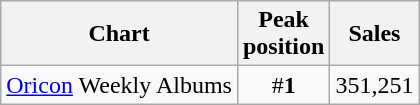<table class="wikitable">
<tr>
<th align="left">Chart</th>
<th align="center">Peak<br>position</th>
<th align="center">Sales</th>
</tr>
<tr>
<td align="left"><a href='#'>Oricon</a> Weekly Albums</td>
<td align="center">#<strong>1</strong></td>
<td align="">351,251</td>
</tr>
</table>
